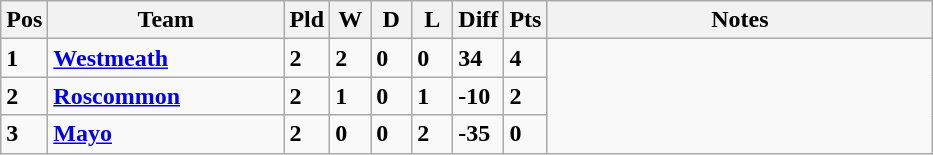<table class="wikitable" style="text-align: centre;">
<tr>
<th width=20>Pos</th>
<th width=150>Team</th>
<th width=20>Pld</th>
<th width=20>W</th>
<th width=20>D</th>
<th width=20>L</th>
<th width=20>Diff</th>
<th width=20>Pts</th>
<th width=250>Notes</th>
</tr>
<tr>
<td><strong>1</strong></td>
<td align=left><strong> <a href='#'>Westmeath</a> </strong></td>
<td><strong>2</strong></td>
<td><strong>2</strong></td>
<td><strong>0</strong></td>
<td><strong>0</strong></td>
<td><strong>34</strong></td>
<td><strong>4</strong></td>
</tr>
<tr>
<td><strong>2</strong></td>
<td align=left><strong> <a href='#'>Roscommon</a> </strong></td>
<td><strong>2</strong></td>
<td><strong>1</strong></td>
<td><strong>0</strong></td>
<td><strong>1</strong></td>
<td><strong>-10</strong></td>
<td><strong>2</strong></td>
</tr>
<tr>
<td><strong>3</strong></td>
<td align=left><strong> <a href='#'>Mayo</a> </strong></td>
<td><strong>2</strong></td>
<td><strong>0</strong></td>
<td><strong>0</strong></td>
<td><strong>2</strong></td>
<td><strong>-35</strong></td>
<td><strong>0</strong></td>
</tr>
</table>
